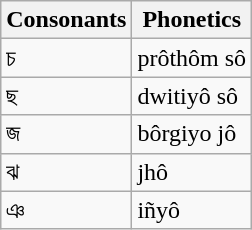<table class="wikitable">
<tr>
<th>Consonants</th>
<th>Phonetics</th>
</tr>
<tr>
<td>চ</td>
<td>prôthôm sô</td>
</tr>
<tr>
<td>ছ</td>
<td>dwitiyô sô</td>
</tr>
<tr>
<td>জ</td>
<td>bôrgiyo jô</td>
</tr>
<tr>
<td>ঝ</td>
<td>jhô</td>
</tr>
<tr>
<td>ঞ</td>
<td>iñyô</td>
</tr>
</table>
